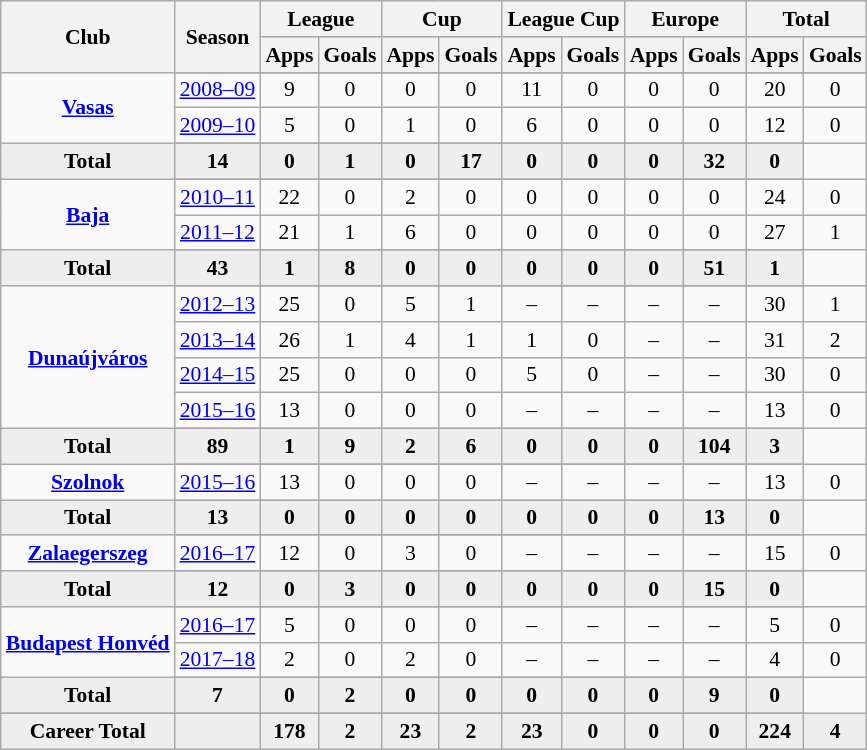<table class="wikitable" style="font-size:90%; text-align: center;">
<tr>
<th rowspan="2">Club</th>
<th rowspan="2">Season</th>
<th colspan="2">League</th>
<th colspan="2">Cup</th>
<th colspan="2">League Cup</th>
<th colspan="2">Europe</th>
<th colspan="2">Total</th>
</tr>
<tr>
<th>Apps</th>
<th>Goals</th>
<th>Apps</th>
<th>Goals</th>
<th>Apps</th>
<th>Goals</th>
<th>Apps</th>
<th>Goals</th>
<th>Apps</th>
<th>Goals</th>
</tr>
<tr ||-||-||-|->
<td rowspan="4" valign="center"><strong><a href='#'>Vasas</a></strong></td>
</tr>
<tr>
<td><a href='#'>2008–09</a></td>
<td>9</td>
<td>0</td>
<td>0</td>
<td>0</td>
<td>11</td>
<td>0</td>
<td>0</td>
<td>0</td>
<td>20</td>
<td>0</td>
</tr>
<tr>
<td><a href='#'>2009–10</a></td>
<td>5</td>
<td>0</td>
<td>1</td>
<td>0</td>
<td>6</td>
<td>0</td>
<td>0</td>
<td>0</td>
<td>12</td>
<td>0</td>
</tr>
<tr>
</tr>
<tr style="font-weight:bold; background-color:#eeeeee;">
<td>Total</td>
<td>14</td>
<td>0</td>
<td>1</td>
<td>0</td>
<td>17</td>
<td>0</td>
<td>0</td>
<td>0</td>
<td>32</td>
<td>0</td>
</tr>
<tr>
<td rowspan="4" valign="center"><strong><a href='#'>Baja</a></strong></td>
</tr>
<tr>
<td><a href='#'>2010–11</a></td>
<td>22</td>
<td>0</td>
<td>2</td>
<td>0</td>
<td>0</td>
<td>0</td>
<td>0</td>
<td>0</td>
<td>24</td>
<td>0</td>
</tr>
<tr>
<td><a href='#'>2011–12</a></td>
<td>21</td>
<td>1</td>
<td>6</td>
<td>0</td>
<td>0</td>
<td>0</td>
<td>0</td>
<td>0</td>
<td>27</td>
<td>1</td>
</tr>
<tr>
</tr>
<tr style="font-weight:bold; background-color:#eeeeee;">
<td>Total</td>
<td>43</td>
<td>1</td>
<td>8</td>
<td>0</td>
<td>0</td>
<td>0</td>
<td>0</td>
<td>0</td>
<td>51</td>
<td>1</td>
</tr>
<tr>
<td rowspan="6" valign="center"><strong><a href='#'>Dunaújváros</a></strong></td>
</tr>
<tr>
<td><a href='#'>2012–13</a></td>
<td>25</td>
<td>0</td>
<td>5</td>
<td>1</td>
<td>–</td>
<td>–</td>
<td>–</td>
<td>–</td>
<td>30</td>
<td>1</td>
</tr>
<tr>
<td><a href='#'>2013–14</a></td>
<td>26</td>
<td>1</td>
<td>4</td>
<td>1</td>
<td>1</td>
<td>0</td>
<td>–</td>
<td>–</td>
<td>31</td>
<td>2</td>
</tr>
<tr>
<td><a href='#'>2014–15</a></td>
<td>25</td>
<td>0</td>
<td>0</td>
<td>0</td>
<td>5</td>
<td>0</td>
<td>–</td>
<td>–</td>
<td>30</td>
<td>0</td>
</tr>
<tr>
<td><a href='#'>2015–16</a></td>
<td>13</td>
<td>0</td>
<td>0</td>
<td>0</td>
<td>–</td>
<td>–</td>
<td>–</td>
<td>–</td>
<td>13</td>
<td>0</td>
</tr>
<tr>
</tr>
<tr style="font-weight:bold; background-color:#eeeeee;">
<td>Total</td>
<td>89</td>
<td>1</td>
<td>9</td>
<td>2</td>
<td>6</td>
<td>0</td>
<td>0</td>
<td>0</td>
<td>104</td>
<td>3</td>
</tr>
<tr>
<td rowspan="3" valign="center"><strong><a href='#'>Szolnok</a></strong></td>
</tr>
<tr>
<td><a href='#'>2015–16</a></td>
<td>13</td>
<td>0</td>
<td>0</td>
<td>0</td>
<td>–</td>
<td>–</td>
<td>–</td>
<td>–</td>
<td>13</td>
<td>0</td>
</tr>
<tr>
</tr>
<tr style="font-weight:bold; background-color:#eeeeee;">
<td>Total</td>
<td>13</td>
<td>0</td>
<td>0</td>
<td>0</td>
<td>0</td>
<td>0</td>
<td>0</td>
<td>0</td>
<td>13</td>
<td>0</td>
</tr>
<tr>
<td rowspan="3" valign="center"><strong><a href='#'>Zalaegerszeg</a></strong></td>
</tr>
<tr>
<td><a href='#'>2016–17</a></td>
<td>12</td>
<td>0</td>
<td>3</td>
<td>0</td>
<td>–</td>
<td>–</td>
<td>–</td>
<td>–</td>
<td>15</td>
<td>0</td>
</tr>
<tr>
</tr>
<tr style="font-weight:bold; background-color:#eeeeee;">
<td>Total</td>
<td>12</td>
<td>0</td>
<td>3</td>
<td>0</td>
<td>0</td>
<td>0</td>
<td>0</td>
<td>0</td>
<td>15</td>
<td>0</td>
</tr>
<tr>
<td rowspan="4" valign="center"><strong><a href='#'>Budapest Honvéd</a></strong></td>
</tr>
<tr>
<td><a href='#'>2016–17</a></td>
<td>5</td>
<td>0</td>
<td>0</td>
<td>0</td>
<td>–</td>
<td>–</td>
<td>–</td>
<td>–</td>
<td>5</td>
<td>0</td>
</tr>
<tr>
<td><a href='#'>2017–18</a></td>
<td>2</td>
<td>0</td>
<td>2</td>
<td>0</td>
<td>–</td>
<td>–</td>
<td>–</td>
<td>–</td>
<td>4</td>
<td>0</td>
</tr>
<tr>
</tr>
<tr style="font-weight:bold; background-color:#eeeeee;">
<td>Total</td>
<td>7</td>
<td>0</td>
<td>2</td>
<td>0</td>
<td>0</td>
<td>0</td>
<td>0</td>
<td>0</td>
<td>9</td>
<td>0</td>
</tr>
<tr>
</tr>
<tr style="font-weight:bold; background-color:#eeeeee;">
<td rowspan="1" valign="top"><strong>Career Total</strong></td>
<td></td>
<td><strong>178</strong></td>
<td><strong>2</strong></td>
<td><strong>23</strong></td>
<td><strong>2</strong></td>
<td><strong>23</strong></td>
<td><strong>0</strong></td>
<td><strong>0</strong></td>
<td><strong>0</strong></td>
<td><strong>224</strong></td>
<td><strong>4</strong></td>
</tr>
</table>
